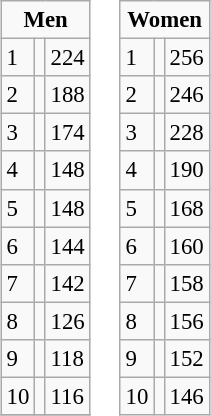<table>
<tr ---- valign="top">
<td><br><table class="wikitable" style="font-size: 95%">
<tr>
<td colspan="3" align="center"><strong>Men</strong></td>
</tr>
<tr>
<td>1</td>
<td align="left"></td>
<td>224</td>
</tr>
<tr>
<td>2</td>
<td align="left"></td>
<td>188</td>
</tr>
<tr>
<td>3</td>
<td align="left"></td>
<td>174</td>
</tr>
<tr>
<td>4</td>
<td align="left"></td>
<td>148</td>
</tr>
<tr>
<td>5</td>
<td align="left"></td>
<td>148</td>
</tr>
<tr>
<td>6</td>
<td align="left"></td>
<td>144</td>
</tr>
<tr>
<td>7</td>
<td align="left"></td>
<td>142</td>
</tr>
<tr>
<td>8</td>
<td align="left"></td>
<td>126</td>
</tr>
<tr>
<td>9</td>
<td align="left"></td>
<td>118</td>
</tr>
<tr>
<td>10</td>
<td align="left"></td>
<td>116</td>
</tr>
<tr>
</tr>
</table>
</td>
<td><br><table class="wikitable" style="font-size: 95%">
<tr>
<td colspan="3" align="center"><strong>Women</strong></td>
</tr>
<tr>
<td>1</td>
<td align="left"></td>
<td>256</td>
</tr>
<tr>
<td>2</td>
<td align="left"></td>
<td>246</td>
</tr>
<tr>
<td>3</td>
<td align="left"></td>
<td>228</td>
</tr>
<tr>
<td>4</td>
<td align="left"></td>
<td>190</td>
</tr>
<tr>
<td>5</td>
<td align="left"></td>
<td>168</td>
</tr>
<tr>
<td>6</td>
<td align="left"></td>
<td>160</td>
</tr>
<tr>
<td>7</td>
<td align="left"></td>
<td>158</td>
</tr>
<tr>
<td>8</td>
<td align="left"></td>
<td>156</td>
</tr>
<tr>
<td>9</td>
<td align="left"></td>
<td>152</td>
</tr>
<tr>
<td>10</td>
<td align="left"></td>
<td>146</td>
</tr>
</table>
</td>
<td></td>
</tr>
</table>
